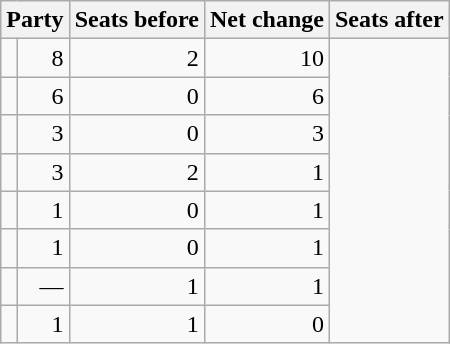<table class=wikitable style="text-align:right">
<tr>
<th colspan="2">Party</th>
<th>Seats before</th>
<th>Net change</th>
<th>Seats after</th>
</tr>
<tr>
<td></td>
<td>8</td>
<td> 2</td>
<td>10</td>
</tr>
<tr>
<td></td>
<td>6</td>
<td> 0</td>
<td>6</td>
</tr>
<tr>
<td></td>
<td>3</td>
<td> 0</td>
<td>3</td>
</tr>
<tr>
<td></td>
<td>3</td>
<td> 2</td>
<td>1</td>
</tr>
<tr>
<td></td>
<td>1</td>
<td> 0</td>
<td>1</td>
</tr>
<tr>
<td></td>
<td>1</td>
<td> 0</td>
<td>1</td>
</tr>
<tr>
<td></td>
<td>—</td>
<td> 1</td>
<td>1</td>
</tr>
<tr>
<td></td>
<td>1</td>
<td> 1</td>
<td>0</td>
</tr>
</table>
